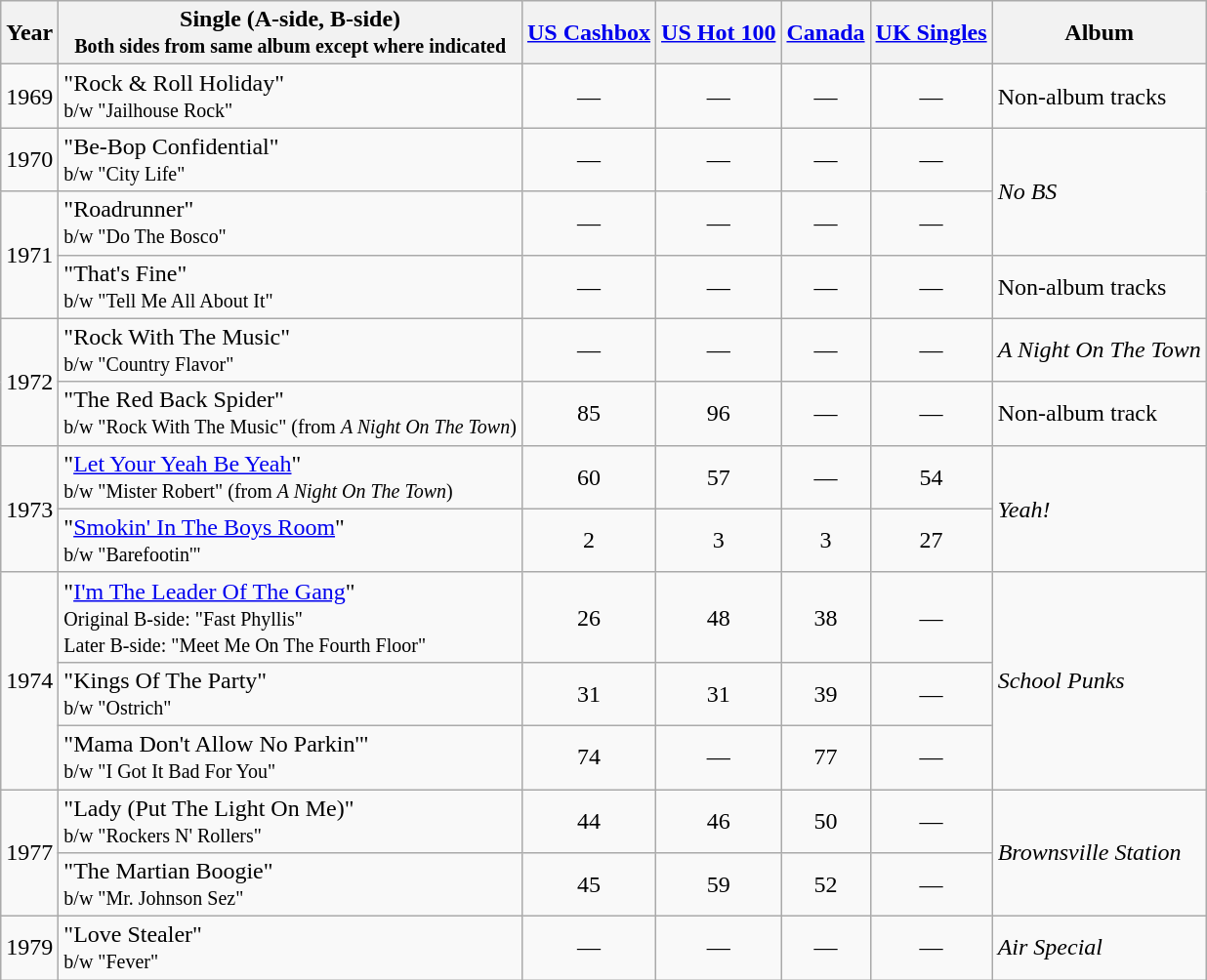<table class="wikitable">
<tr>
<th>Year</th>
<th>Single (A-side, B-side)<br><small>Both sides from same album except where indicated</small></th>
<th><a href='#'>US Cashbox</a></th>
<th><a href='#'>US Hot 100</a></th>
<th><a href='#'>Canada</a></th>
<th><a href='#'>UK Singles</a></th>
<th>Album</th>
</tr>
<tr>
<td>1969</td>
<td>"Rock & Roll Holiday"<br><small>b/w "Jailhouse Rock"</small></td>
<td style="text-align:center;">—</td>
<td style="text-align:center;">—</td>
<td style="text-align:center;">—</td>
<td style="text-align:center;">—</td>
<td align="left">Non-album tracks</td>
</tr>
<tr>
<td>1970</td>
<td>"Be-Bop Confidential"<br><small>b/w "City Life"</small></td>
<td style="text-align:center;">—</td>
<td style="text-align:center;">—</td>
<td style="text-align:center;">—</td>
<td style="text-align:center;">—</td>
<td align="left" rowspan="2"><em>No BS</em></td>
</tr>
<tr>
<td rowspan="2">1971</td>
<td>"Roadrunner"<br><small>b/w "Do The Bosco"</small></td>
<td style="text-align:center;">—</td>
<td style="text-align:center;">—</td>
<td style="text-align:center;">—</td>
<td style="text-align:center;">—</td>
</tr>
<tr>
<td>"That's Fine"<br><small>b/w "Tell Me All About It"</small></td>
<td style="text-align:center;">—</td>
<td style="text-align:center;">—</td>
<td style="text-align:center;">—</td>
<td style="text-align:center;">—</td>
<td align="left">Non-album tracks</td>
</tr>
<tr>
<td rowspan="2">1972</td>
<td>"Rock With The Music"<br><small>b/w "Country Flavor"</small></td>
<td style="text-align:center;">—</td>
<td style="text-align:center;">—</td>
<td style="text-align:center;">—</td>
<td style="text-align:center;">—</td>
<td align="left"><em>A Night On The Town</em></td>
</tr>
<tr>
<td>"The Red Back Spider"<br><small>b/w "Rock With The Music" (from <em>A Night On The Town</em>)</small></td>
<td style="text-align:center;">85</td>
<td style="text-align:center;">96</td>
<td style="text-align:center;">—</td>
<td style="text-align:center;">—</td>
<td align="left">Non-album track</td>
</tr>
<tr>
<td rowspan="2">1973</td>
<td>"<a href='#'>Let Your Yeah Be Yeah</a>"<br><small>b/w "Mister Robert" (from <em>A Night On The Town</em>)</small></td>
<td style="text-align:center;">60</td>
<td style="text-align:center;">57</td>
<td style="text-align:center;">—</td>
<td style="text-align:center;">54</td>
<td align="left" rowspan="2"><em>Yeah!</em></td>
</tr>
<tr>
<td>"<a href='#'>Smokin' In The Boys Room</a>"<br><small>b/w "Barefootin'"</small></td>
<td style="text-align:center;">2</td>
<td style="text-align:center;">3</td>
<td style="text-align:center;">3</td>
<td style="text-align:center;">27</td>
</tr>
<tr>
<td rowspan="3">1974</td>
<td>"<a href='#'>I'm The Leader Of The Gang</a>"<br><small>Original B-side: "Fast Phyllis"<br>Later B-side: "Meet Me On The Fourth Floor" </small></td>
<td style="text-align:center;">26</td>
<td style="text-align:center;">48</td>
<td style="text-align:center;">38</td>
<td style="text-align:center;">—</td>
<td align="left" rowspan="3"><em>School Punks</em></td>
</tr>
<tr>
<td>"Kings Of The Party"<br><small>b/w "Ostrich"</small></td>
<td style="text-align:center;">31</td>
<td style="text-align:center;">31</td>
<td style="text-align:center;">39</td>
<td style="text-align:center;">—</td>
</tr>
<tr>
<td>"Mama Don't Allow No Parkin'"<br><small>b/w "I Got It Bad For You"</small></td>
<td style="text-align:center;">74</td>
<td style="text-align:center;">—</td>
<td style="text-align:center;">77</td>
<td style="text-align:center;">—</td>
</tr>
<tr>
<td rowspan="2">1977</td>
<td>"Lady (Put The Light On Me)"<br><small>b/w "Rockers N' Rollers"</small></td>
<td style="text-align:center;">44</td>
<td style="text-align:center;">46</td>
<td style="text-align:center;">50</td>
<td style="text-align:center;">—</td>
<td align="left" rowspan="2"><em>Brownsville Station</em></td>
</tr>
<tr>
<td>"The Martian Boogie"<br><small>b/w "Mr. Johnson Sez"</small></td>
<td style="text-align:center;">45</td>
<td style="text-align:center;">59</td>
<td style="text-align:center;">52</td>
<td style="text-align:center;">—</td>
</tr>
<tr>
<td>1979</td>
<td>"Love Stealer"<br><small>b/w "Fever"</small></td>
<td style="text-align:center;">—</td>
<td style="text-align:center;">—</td>
<td style="text-align:center;">—</td>
<td style="text-align:center;">—</td>
<td align="left"><em>Air Special</em></td>
</tr>
</table>
